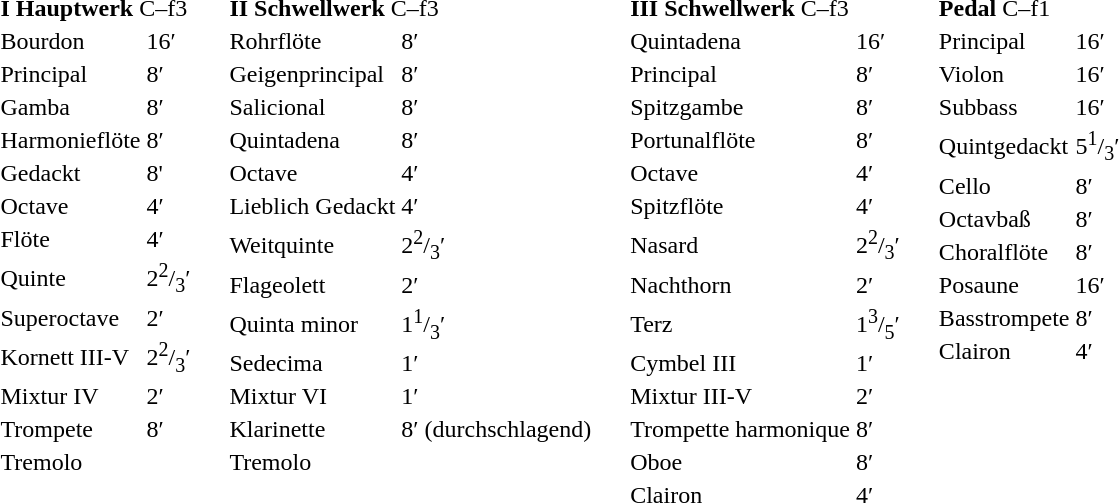<table border="0" cellspacing="0" cellpadding="10" style="border-collapse:collapse">
<tr>
<td style="vertical-align:top"><br><table border="0">
<tr>
<td colspan=2><strong>I Hauptwerk</strong> C–f3<br></td>
</tr>
<tr>
<td>Bourdon</td>
<td>16′</td>
</tr>
<tr>
<td>Principal</td>
<td>8′</td>
</tr>
<tr>
<td>Gamba</td>
<td>8′</td>
</tr>
<tr>
<td>Harmonieflöte</td>
<td>8′</td>
</tr>
<tr>
<td>Gedackt</td>
<td>8'</td>
</tr>
<tr>
<td>Octave</td>
<td>4′</td>
</tr>
<tr>
<td>Flöte</td>
<td>4′</td>
</tr>
<tr>
<td>Quinte</td>
<td>2<sup>2</sup>/<sub>3</sub>′</td>
</tr>
<tr>
<td>Superoctave</td>
<td>2′</td>
</tr>
<tr>
<td>Kornett III-V</td>
<td>2<sup>2</sup>/<sub>3</sub>′</td>
</tr>
<tr>
<td>Mixtur IV</td>
<td>2′</td>
</tr>
<tr>
<td>Trompete</td>
<td>8′</td>
</tr>
<tr>
<td>Tremolo</td>
</tr>
</table>
</td>
<td style="vertical-align:top"><br><table border="0">
<tr>
<td colspan=2><strong>II Schwellwerk</strong> C–f3<br></td>
</tr>
<tr>
<td>Rohrflöte</td>
<td>8′</td>
</tr>
<tr>
<td>Geigenprincipal</td>
<td>8′</td>
</tr>
<tr>
<td>Salicional</td>
<td>8′</td>
</tr>
<tr>
<td>Quintadena</td>
<td>8′</td>
</tr>
<tr>
<td>Octave</td>
<td>4′</td>
</tr>
<tr>
<td>Lieblich Gedackt</td>
<td>4′</td>
</tr>
<tr>
<td>Weitquinte</td>
<td>2<sup>2</sup>/<sub>3</sub>′</td>
</tr>
<tr>
<td>Flageolett</td>
<td>2′</td>
</tr>
<tr>
<td>Quinta minor</td>
<td>1<sup>1</sup>/<sub>3</sub>′</td>
</tr>
<tr>
<td>Sedecima</td>
<td>1′</td>
</tr>
<tr>
<td>Mixtur VI</td>
<td>1′</td>
</tr>
<tr>
<td>Klarinette</td>
<td>8′ (durchschlagend)</td>
</tr>
<tr>
<td>Tremolo</td>
</tr>
</table>
</td>
<td style="vertical-align:top"><br><table border="0">
<tr>
<td colspan=2><strong>III Schwellwerk</strong> C–f3<br></td>
</tr>
<tr>
<td>Quintadena</td>
<td>16′</td>
</tr>
<tr>
<td>Principal</td>
<td>8′</td>
</tr>
<tr>
<td>Spitzgambe</td>
<td>8′</td>
</tr>
<tr>
<td>Portunalflöte</td>
<td>8′</td>
</tr>
<tr>
<td>Octave</td>
<td>4′</td>
</tr>
<tr>
<td>Spitzflöte</td>
<td>4′</td>
</tr>
<tr>
<td>Nasard</td>
<td>2<sup>2</sup>/<sub>3</sub>′</td>
</tr>
<tr>
<td>Nachthorn</td>
<td>2′</td>
</tr>
<tr>
<td>Terz</td>
<td>1<sup>3</sup>/<sub>5</sub>′</td>
</tr>
<tr>
<td>Cymbel III</td>
<td>1′</td>
</tr>
<tr>
<td>Mixtur III-V</td>
<td>2′</td>
</tr>
<tr>
<td>Trompette harmonique</td>
<td>8′</td>
</tr>
<tr>
<td>Oboe</td>
<td>8′</td>
</tr>
<tr>
<td>Clairon</td>
<td>4′</td>
</tr>
</table>
</td>
<td style="vertical-align:top"><br><table border="0">
<tr>
<td colspan=2><strong>Pedal</strong> C–f1<br></td>
</tr>
<tr>
<td>Principal</td>
<td>16′</td>
</tr>
<tr>
<td>Violon</td>
<td>16′</td>
</tr>
<tr>
<td>Subbass</td>
<td>16′</td>
</tr>
<tr>
<td>Quintgedackt</td>
<td>5<sup>1</sup>/<sub>3</sub>′</td>
</tr>
<tr>
<td>Cello</td>
<td>8′</td>
</tr>
<tr>
<td>Octavbaß</td>
<td>8′</td>
</tr>
<tr>
<td>Choralflöte</td>
<td>8′</td>
</tr>
<tr>
<td>Posaune</td>
<td>16′</td>
</tr>
<tr>
<td>Basstrompete</td>
<td>8′</td>
</tr>
<tr>
<td>Clairon</td>
<td>4′</td>
</tr>
</table>
</td>
</tr>
</table>
